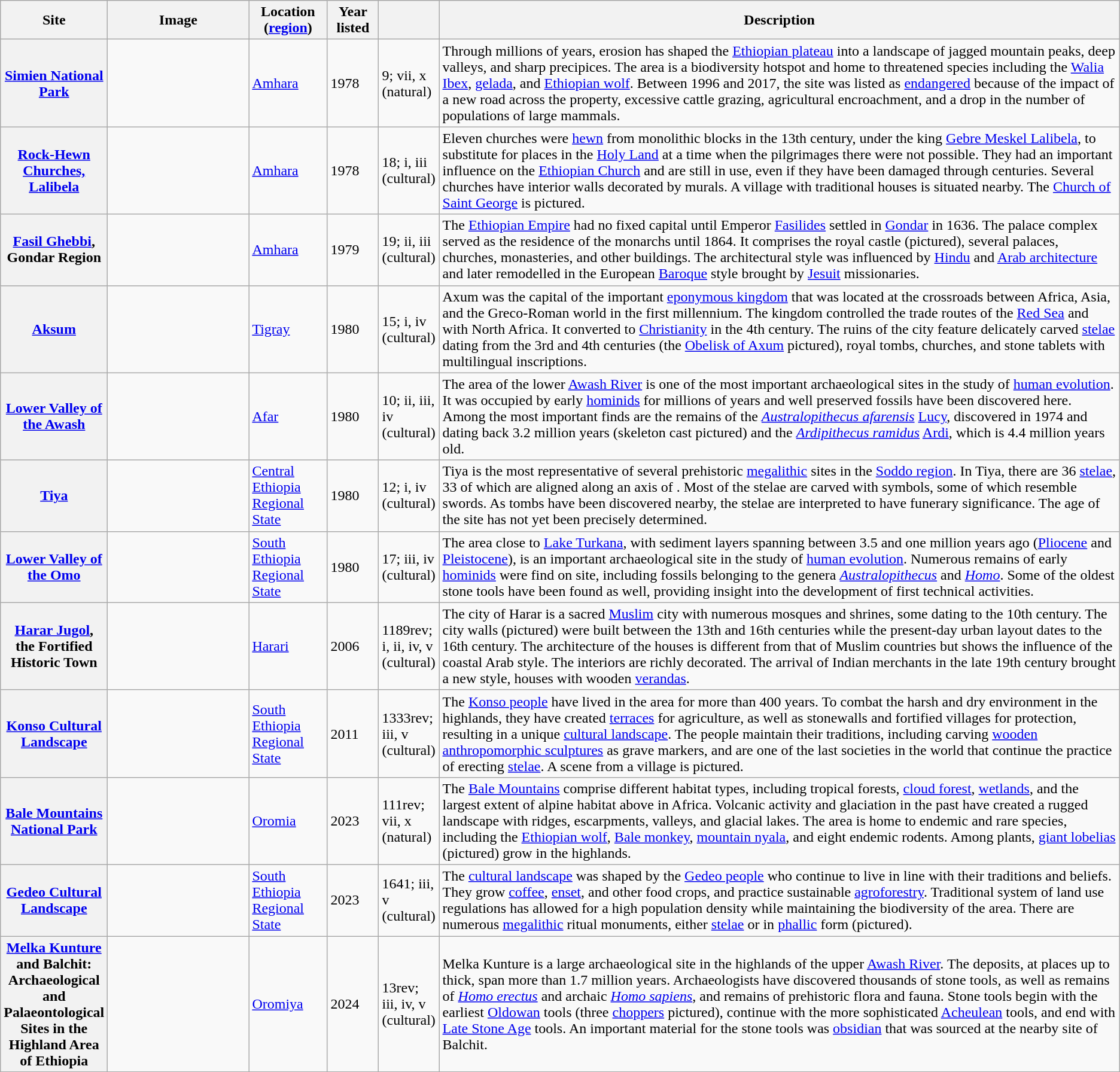<table class="wikitable sortable plainrowheaders">
<tr>
<th style="width:100px;" scope="col">Site</th>
<th class="unsortable"  style="width:150px;" scope="col">Image</th>
<th style="width:80px;" scope="col">Location (<a href='#'>region</a>)</th>
<th style="width:50px;" scope="col">Year listed</th>
<th style="width:60px;" scope="col" data-sort-type="number"></th>
<th scope="col" class="unsortable">Description</th>
</tr>
<tr>
<th scope="row"><a href='#'>Simien National Park</a></th>
<td></td>
<td><a href='#'>Amhara</a></td>
<td>1978</td>
<td>9; vii, x (natural)</td>
<td>Through millions of years, erosion has shaped the <a href='#'>Ethiopian plateau</a> into a landscape of jagged mountain peaks, deep valleys, and sharp precipices. The area is a biodiversity hotspot and home to threatened species including the <a href='#'>Walia Ibex</a>, <a href='#'>gelada</a>, and <a href='#'>Ethiopian wolf</a>. Between 1996 and 2017, the site was listed as <a href='#'>endangered</a> because of the impact of a new road across the property, excessive cattle grazing, agricultural encroachment, and a drop in the number of populations of large mammals.</td>
</tr>
<tr>
<th scope="row"><a href='#'>Rock-Hewn Churches, Lalibela</a></th>
<td></td>
<td><a href='#'>Amhara</a></td>
<td>1978</td>
<td>18; i, iii (cultural)</td>
<td>Eleven churches were <a href='#'>hewn</a> from monolithic blocks in the 13th century, under the king <a href='#'>Gebre Meskel Lalibela</a>, to substitute for places in the <a href='#'>Holy Land</a> at a time when the pilgrimages there were not possible. They had an important influence on the <a href='#'>Ethiopian Church</a> and are still in use, even if they have been damaged through centuries. Several churches have interior walls decorated by murals. A village with traditional houses is situated nearby. The <a href='#'>Church of Saint George</a> is pictured.</td>
</tr>
<tr>
<th scope="row"><a href='#'>Fasil Ghebbi</a>, Gondar Region</th>
<td></td>
<td><a href='#'>Amhara</a></td>
<td>1979</td>
<td>19; ii, iii (cultural)</td>
<td>The <a href='#'>Ethiopian Empire</a> had no fixed capital until Emperor <a href='#'>Fasilides</a> settled in <a href='#'>Gondar</a> in 1636. The palace complex served as the residence of the monarchs until 1864. It comprises the royal castle (pictured), several palaces, churches, monasteries, and other buildings. The architectural style was influenced by <a href='#'>Hindu</a> and <a href='#'>Arab architecture</a> and later remodelled in the European <a href='#'>Baroque</a> style brought by <a href='#'>Jesuit</a> missionaries.</td>
</tr>
<tr>
<th scope="row"><a href='#'>Aksum</a></th>
<td></td>
<td><a href='#'>Tigray</a></td>
<td>1980</td>
<td>15; i, iv (cultural)</td>
<td>Axum was the capital of the important <a href='#'>eponymous kingdom</a> that was located at the crossroads between Africa, Asia, and the Greco-Roman world in the first millennium. The kingdom controlled the trade routes of the <a href='#'>Red Sea</a> and with North Africa. It converted to <a href='#'>Christianity</a> in the 4th century. The ruins of the city feature delicately carved <a href='#'>stelae</a> dating from the 3rd and 4th centuries (the <a href='#'>Obelisk of Axum</a> pictured), royal tombs, churches, and stone tablets with multilingual inscriptions.</td>
</tr>
<tr>
<th scope="row"><a href='#'>Lower Valley of the Awash</a></th>
<td></td>
<td><a href='#'>Afar</a></td>
<td>1980</td>
<td>10; ii, iii, iv (cultural)</td>
<td>The area of the lower <a href='#'>Awash River</a> is one of the most important archaeological sites in the study of <a href='#'>human evolution</a>. It was occupied by early <a href='#'>hominids</a> for millions of years and well preserved fossils have been discovered here. Among the most important finds are the remains of the <em><a href='#'>Australopithecus afarensis</a></em> <a href='#'>Lucy</a>, discovered in 1974 and dating back 3.2 million years (skeleton cast pictured) and the <em><a href='#'>Ardipithecus ramidus</a></em> <a href='#'>Ardi</a>, which is 4.4 million years old.</td>
</tr>
<tr>
<th scope="row"><a href='#'>Tiya</a></th>
<td></td>
<td><a href='#'>Central Ethiopia Regional State</a></td>
<td>1980</td>
<td>12; i, iv (cultural)</td>
<td>Tiya is the most representative of several prehistoric <a href='#'>megalithic</a> sites in the <a href='#'>Soddo region</a>. In Tiya, there are 36 <a href='#'>stelae</a>, 33 of which are aligned along an axis of . Most of the stelae are carved with symbols, some of which resemble swords. As tombs have been discovered nearby, the stelae are interpreted to have funerary significance. The age of the site has not yet been precisely determined.</td>
</tr>
<tr>
<th scope="row"><a href='#'>Lower Valley of the Omo</a></th>
<td></td>
<td><a href='#'>South Ethiopia Regional State</a></td>
<td>1980</td>
<td>17; iii, iv (cultural)</td>
<td>The area close to <a href='#'>Lake Turkana</a>, with sediment layers spanning between 3.5 and one million years ago (<a href='#'>Pliocene</a> and <a href='#'>Pleistocene</a>), is an important archaeological site in the study of <a href='#'>human evolution</a>. Numerous remains of early <a href='#'>hominids</a> were find on site, including fossils belonging to the genera <em><a href='#'>Australopithecus</a></em> and <em><a href='#'>Homo</a></em>. Some of the oldest stone tools have been found as well, providing insight into the development of first technical activities.</td>
</tr>
<tr>
<th scope="row"><a href='#'>Harar Jugol</a>, the Fortified Historic Town</th>
<td></td>
<td><a href='#'>Harari</a></td>
<td>2006</td>
<td>1189rev; i, ii, iv, v (cultural)</td>
<td>The city of Harar is a sacred <a href='#'>Muslim</a> city with numerous mosques and shrines, some dating to the 10th century. The city walls (pictured) were built between the 13th and 16th centuries while the present-day urban layout dates to the 16th century. The architecture of the houses is different from that of Muslim countries but shows the influence of the coastal Arab style. The interiors are richly decorated. The arrival of Indian merchants in the late 19th century brought a new style, houses with wooden <a href='#'>verandas</a>.</td>
</tr>
<tr>
<th scope="row"><a href='#'>Konso Cultural Landscape</a></th>
<td></td>
<td><a href='#'>South Ethiopia Regional State</a></td>
<td>2011</td>
<td>1333rev; iii, v (cultural)</td>
<td>The <a href='#'>Konso people</a> have lived in the area for more than 400 years. To combat the harsh and dry environment in the highlands, they have created <a href='#'>terraces</a> for agriculture, as well as stonewalls and fortified villages for protection, resulting in a unique <a href='#'>cultural landscape</a>. The people maintain their traditions, including carving <a href='#'>wooden anthropomorphic sculptures</a> as grave markers, and are one of the last societies in the world that continue the practice of erecting <a href='#'>stelae</a>. A scene from a village is pictured.</td>
</tr>
<tr>
<th scope="row"><a href='#'>Bale Mountains National Park</a></th>
<td></td>
<td><a href='#'>Oromia</a></td>
<td>2023</td>
<td>111rev; vii, x (natural)</td>
<td>The <a href='#'>Bale Mountains</a> comprise different habitat types, including tropical forests, <a href='#'>cloud forest</a>, <a href='#'>wetlands</a>, and the largest extent of alpine habitat above  in Africa. Volcanic activity and glaciation in the past have created a rugged landscape with ridges, escarpments, valleys, and glacial lakes. The area is home to endemic and rare species, including the <a href='#'>Ethiopian wolf</a>, <a href='#'>Bale monkey</a>, <a href='#'>mountain nyala</a>, and eight endemic rodents. Among plants, <a href='#'>giant lobelias</a> (pictured) grow in the highlands.</td>
</tr>
<tr>
<th scope="row"><a href='#'>Gedeo Cultural Landscape</a></th>
<td></td>
<td><a href='#'>South Ethiopia Regional State</a></td>
<td>2023</td>
<td>1641; iii, v (cultural)</td>
<td>The <a href='#'>cultural landscape</a> was shaped by the <a href='#'>Gedeo people</a> who continue to live in line with their traditions and beliefs. They grow <a href='#'>coffee</a>, <a href='#'>enset</a>, and other food crops, and practice sustainable <a href='#'>agroforestry</a>. Traditional system of land use regulations has allowed for a high population density while maintaining the biodiversity of the area. There are numerous <a href='#'>megalithic</a> ritual monuments, either <a href='#'>stelae</a> or in <a href='#'>phallic</a> form (pictured).</td>
</tr>
<tr>
<th scope="row"><a href='#'>Melka Kunture</a> and Balchit: Archaeological and Palaeontological Sites in the Highland Area of Ethiopia</th>
<td></td>
<td><a href='#'>Oromiya</a></td>
<td>2024</td>
<td>13rev; iii, iv, v (cultural)</td>
<td>Melka Kunture is a large archaeological site in the highlands of the upper <a href='#'>Awash River</a>. The deposits, at places up to  thick, span more than 1.7 million years. Archaeologists have discovered thousands of stone tools, as well as remains of <em><a href='#'>Homo erectus</a></em> and archaic <em><a href='#'>Homo sapiens</a></em>, and remains of prehistoric flora and fauna. Stone tools begin with the earliest <a href='#'>Oldowan</a> tools (three <a href='#'>choppers</a> pictured), continue with the more sophisticated <a href='#'>Acheulean</a> tools, and end with <a href='#'>Late Stone Age</a> tools. An important material for the stone tools was <a href='#'>obsidian</a> that was sourced at the nearby site of Balchit.</td>
</tr>
<tr>
</tr>
</table>
